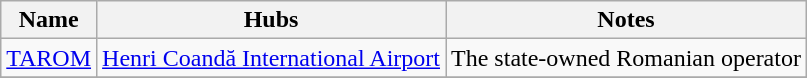<table class="wikitable">
<tr>
<th>Name</th>
<th>Hubs</th>
<th>Notes</th>
</tr>
<tr>
<td><a href='#'>TAROM</a></td>
<td><a href='#'>Henri Coandă International Airport</a></td>
<td>The state-owned Romanian operator</td>
</tr>
<tr>
</tr>
</table>
